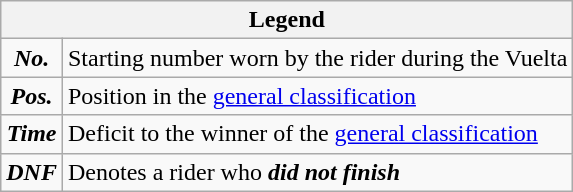<table class="wikitable">
<tr>
<th colspan=2>Legend</th>
</tr>
<tr>
<td align=center><strong><em>No.</em></strong></td>
<td>Starting number worn by the rider during the Vuelta</td>
</tr>
<tr>
<td align=center><strong><em>Pos.</em></strong></td>
<td>Position in the <a href='#'>general classification</a></td>
</tr>
<tr>
<td align=center><strong><em>Time</em></strong></td>
<td>Deficit to the winner of the <a href='#'>general classification</a></td>
</tr>
<tr>
<td align=center><strong><em>DNF</em></strong></td>
<td>Denotes a rider who <strong><em>did not finish</em></strong></td>
</tr>
</table>
